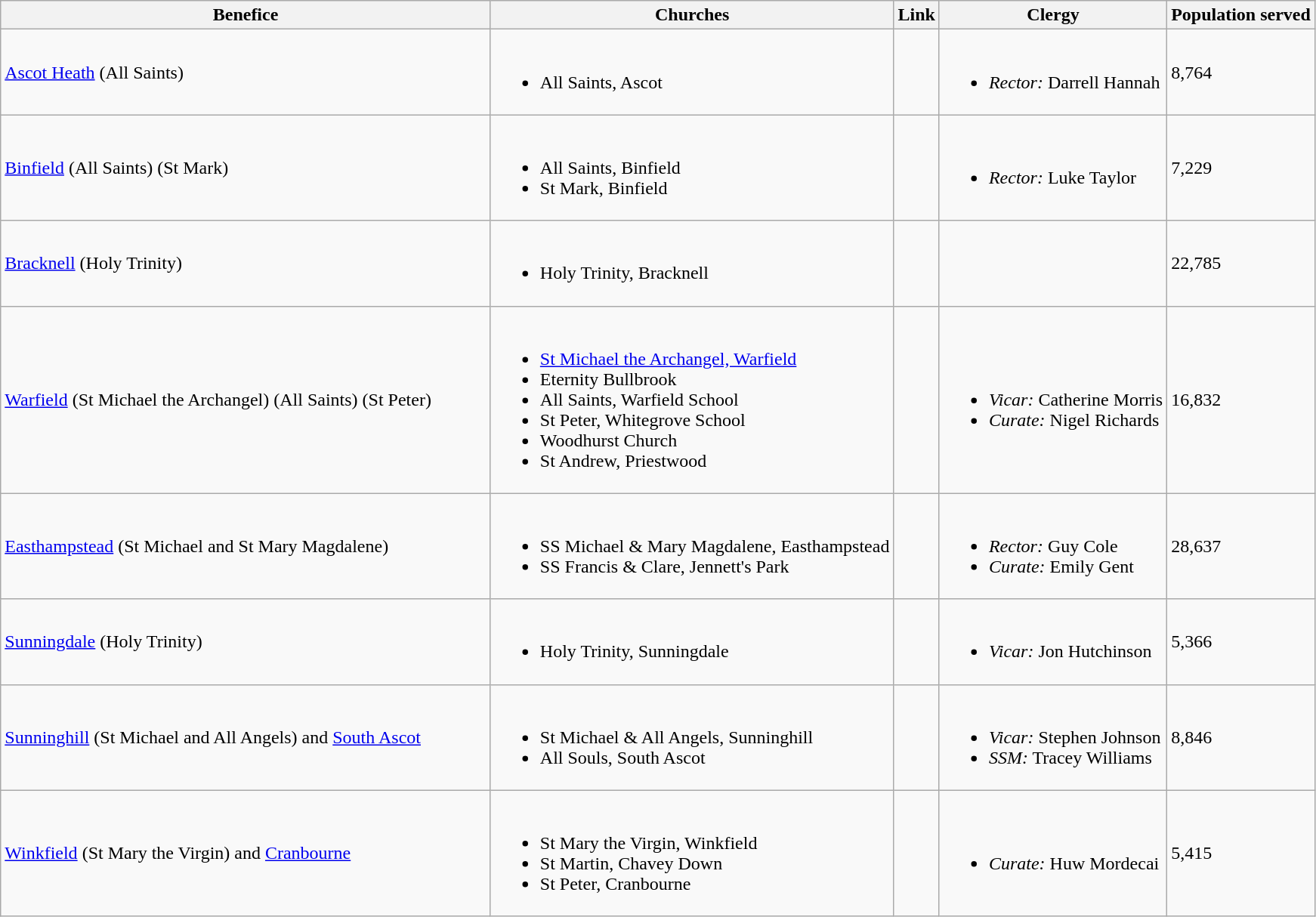<table class="wikitable">
<tr>
<th width="425">Benefice</th>
<th>Churches</th>
<th>Link</th>
<th>Clergy</th>
<th>Population served</th>
</tr>
<tr>
<td><a href='#'>Ascot Heath</a> (All Saints)</td>
<td><br><ul><li>All Saints, Ascot</li></ul></td>
<td></td>
<td><br><ul><li><em>Rector:</em> Darrell Hannah</li></ul></td>
<td>8,764</td>
</tr>
<tr>
<td><a href='#'>Binfield</a> (All Saints) (St Mark)</td>
<td><br><ul><li>All Saints, Binfield</li><li>St Mark, Binfield</li></ul></td>
<td></td>
<td><br><ul><li><em>Rector:</em> Luke Taylor</li></ul></td>
<td>7,229</td>
</tr>
<tr>
<td><a href='#'>Bracknell</a> (Holy Trinity)</td>
<td><br><ul><li>Holy Trinity, Bracknell</li></ul></td>
<td></td>
<td></td>
<td>22,785</td>
</tr>
<tr>
<td><a href='#'>Warfield</a> (St Michael the Archangel) (All Saints) (St Peter)</td>
<td><br><ul><li><a href='#'>St Michael the Archangel, Warfield</a></li><li>Eternity Bullbrook</li><li>All Saints, Warfield School</li><li>St Peter, Whitegrove School</li><li>Woodhurst Church</li><li>St Andrew, Priestwood</li></ul></td>
<td></td>
<td><br><ul><li><em>Vicar:</em> Catherine Morris</li><li><em>Curate:</em> Nigel Richards</li></ul></td>
<td>16,832</td>
</tr>
<tr>
<td><a href='#'>Easthampstead</a> (St Michael and St Mary Magdalene)</td>
<td><br><ul><li>SS Michael & Mary Magdalene, Easthampstead</li><li>SS Francis & Clare, Jennett's Park</li></ul></td>
<td></td>
<td><br><ul><li><em>Rector:</em> Guy Cole</li><li><em>Curate:</em> Emily Gent</li></ul></td>
<td>28,637</td>
</tr>
<tr>
<td><a href='#'>Sunningdale</a> (Holy Trinity)</td>
<td><br><ul><li>Holy Trinity, Sunningdale</li></ul></td>
<td></td>
<td><br><ul><li><em>Vicar:</em> Jon Hutchinson</li></ul></td>
<td>5,366</td>
</tr>
<tr>
<td><a href='#'>Sunninghill</a> (St Michael and All Angels) and <a href='#'>South Ascot</a></td>
<td><br><ul><li>St Michael & All Angels, Sunninghill</li><li>All Souls, South Ascot</li></ul></td>
<td></td>
<td><br><ul><li><em>Vicar:</em> Stephen Johnson</li><li><em>SSM:</em> Tracey Williams</li></ul></td>
<td>8,846</td>
</tr>
<tr>
<td><a href='#'>Winkfield</a> (St Mary the Virgin) and <a href='#'>Cranbourne</a></td>
<td><br><ul><li>St Mary the Virgin, Winkfield</li><li>St Martin, Chavey Down</li><li>St Peter, Cranbourne</li></ul></td>
<td></td>
<td><br><ul><li><em>Curate:</em> Huw Mordecai</li></ul></td>
<td>5,415</td>
</tr>
</table>
